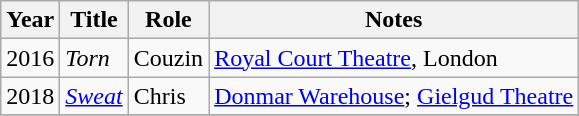<table class="wikitable sortable">
<tr>
<th>Year</th>
<th>Title</th>
<th>Role</th>
<th class="unsortable">Notes</th>
</tr>
<tr>
<td>2016</td>
<td><em>Torn</em></td>
<td>Couzin</td>
<td><a href='#'>Royal Court Theatre</a>, London</td>
</tr>
<tr>
<td>2018</td>
<td><em><a href='#'>Sweat</a></em></td>
<td>Chris</td>
<td><a href='#'>Donmar Warehouse</a>; <a href='#'>Gielgud Theatre</a></td>
</tr>
<tr>
</tr>
</table>
